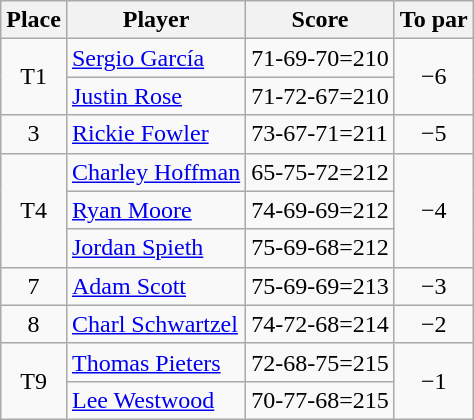<table class="wikitable">
<tr>
<th>Place</th>
<th>Player</th>
<th>Score</th>
<th>To par</th>
</tr>
<tr>
<td rowspan=2 align=center>T1</td>
<td> <a href='#'>Sergio García</a></td>
<td>71-69-70=210</td>
<td rowspan=2 align=center>−6</td>
</tr>
<tr>
<td> <a href='#'>Justin Rose</a></td>
<td>71-72-67=210</td>
</tr>
<tr>
<td align=center>3</td>
<td> <a href='#'>Rickie Fowler</a></td>
<td>73-67-71=211</td>
<td align=center>−5</td>
</tr>
<tr>
<td rowspan=3 align=center>T4</td>
<td> <a href='#'>Charley Hoffman</a></td>
<td>65-75-72=212</td>
<td rowspan=3 align=center>−4</td>
</tr>
<tr>
<td> <a href='#'>Ryan Moore</a></td>
<td>74-69-69=212</td>
</tr>
<tr>
<td> <a href='#'>Jordan Spieth</a></td>
<td>75-69-68=212</td>
</tr>
<tr>
<td align=center>7</td>
<td> <a href='#'>Adam Scott</a></td>
<td>75-69-69=213</td>
<td align=center>−3</td>
</tr>
<tr>
<td align=center>8</td>
<td> <a href='#'>Charl Schwartzel</a></td>
<td>74-72-68=214</td>
<td align=center>−2</td>
</tr>
<tr>
<td rowspan=2 align=center>T9</td>
<td> <a href='#'>Thomas Pieters</a></td>
<td>72-68-75=215</td>
<td rowspan=2 align=center>−1</td>
</tr>
<tr>
<td> <a href='#'>Lee Westwood</a></td>
<td>70-77-68=215</td>
</tr>
</table>
